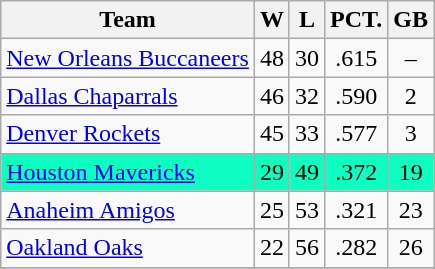<table class="wikitable" style="text-align: center;">
<tr>
<th>Team</th>
<th>W</th>
<th>L</th>
<th>PCT.</th>
<th>GB</th>
</tr>
<tr>
<td align="left"><a href='#'>New Orleans Buccaneers</a></td>
<td>48</td>
<td>30</td>
<td>.615</td>
<td>–</td>
</tr>
<tr>
<td align="left"><a href='#'>Dallas Chaparrals</a></td>
<td>46</td>
<td>32</td>
<td>.590</td>
<td>2</td>
</tr>
<tr>
<td align="left"><a href='#'>Denver Rockets</a></td>
<td>45</td>
<td>33</td>
<td>.577</td>
<td>3</td>
</tr>
<tr bgcolor=“ccffcc”>
<td align="left"><a href='#'>Houston Mavericks</a></td>
<td>29</td>
<td>49</td>
<td>.372</td>
<td>19</td>
</tr>
<tr>
<td align="left"><a href='#'>Anaheim Amigos</a></td>
<td>25</td>
<td>53</td>
<td>.321</td>
<td>23</td>
</tr>
<tr>
<td align="left"><a href='#'>Oakland Oaks</a></td>
<td>22</td>
<td>56</td>
<td>.282</td>
<td>26</td>
</tr>
<tr>
</tr>
</table>
